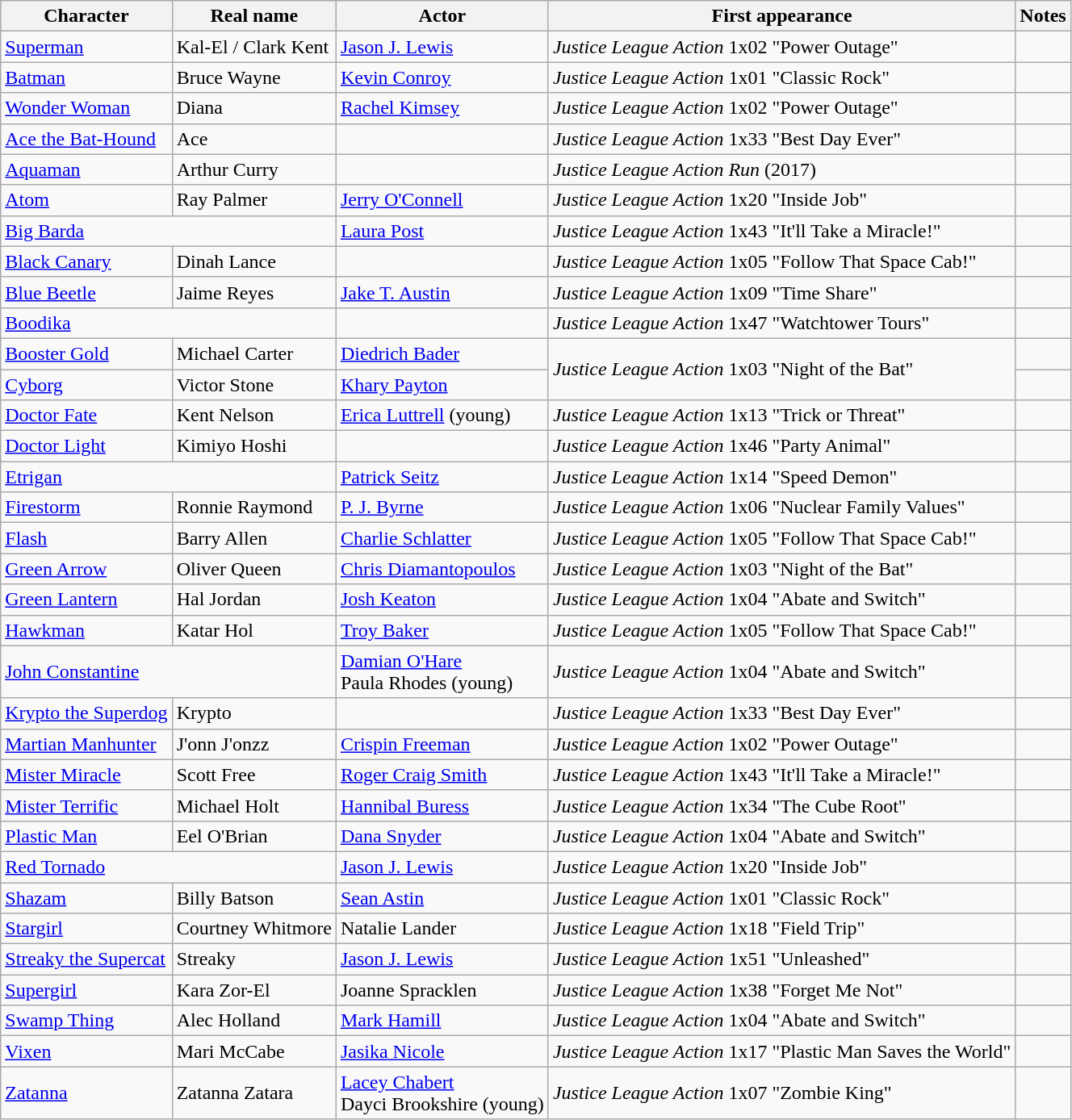<table class="wikitable">
<tr>
<th>Character</th>
<th>Real name</th>
<th>Actor</th>
<th>First appearance</th>
<th>Notes</th>
</tr>
<tr>
<td><a href='#'>Superman</a></td>
<td>Kal-El / Clark Kent</td>
<td><a href='#'>Jason J. Lewis</a></td>
<td><em>Justice League Action</em> 1x02 "Power Outage"</td>
<td></td>
</tr>
<tr>
<td><a href='#'>Batman</a></td>
<td>Bruce Wayne</td>
<td><a href='#'>Kevin Conroy</a></td>
<td><em>Justice League Action</em> 1x01 "Classic Rock"</td>
<td></td>
</tr>
<tr>
<td><a href='#'>Wonder Woman</a></td>
<td>Diana</td>
<td><a href='#'>Rachel Kimsey</a></td>
<td><em>Justice League Action</em> 1x02 "Power Outage"</td>
<td></td>
</tr>
<tr>
<td><a href='#'>Ace the Bat-Hound</a></td>
<td>Ace</td>
<td></td>
<td><em>Justice League Action</em> 1x33 "Best Day Ever"</td>
<td></td>
</tr>
<tr>
<td><a href='#'>Aquaman</a></td>
<td>Arthur Curry</td>
<td></td>
<td><em>Justice League Action Run</em> (2017)</td>
<td></td>
</tr>
<tr>
<td><a href='#'>Atom</a></td>
<td>Ray Palmer</td>
<td><a href='#'>Jerry O'Connell</a></td>
<td><em>Justice League Action</em> 1x20 "Inside Job"</td>
<td></td>
</tr>
<tr>
<td colspan="2"><a href='#'>Big Barda</a></td>
<td><a href='#'>Laura Post</a></td>
<td><em>Justice League Action</em> 1x43 "It'll Take a Miracle!"</td>
<td></td>
</tr>
<tr>
<td><a href='#'>Black Canary</a></td>
<td>Dinah Lance</td>
<td></td>
<td><em>Justice League Action</em> 1x05 "Follow That Space Cab!"</td>
<td></td>
</tr>
<tr>
<td><a href='#'>Blue Beetle</a></td>
<td>Jaime Reyes</td>
<td><a href='#'>Jake T. Austin</a></td>
<td><em>Justice League Action</em> 1x09 "Time Share"</td>
<td></td>
</tr>
<tr>
<td colspan="2"><a href='#'>Boodika</a></td>
<td></td>
<td><em>Justice League Action</em> 1x47 "Watchtower Tours"</td>
<td></td>
</tr>
<tr>
<td><a href='#'>Booster Gold</a></td>
<td>Michael Carter</td>
<td><a href='#'>Diedrich Bader</a></td>
<td rowspan="2"><em>Justice League Action</em> 1x03 "Night of the Bat"</td>
<td></td>
</tr>
<tr>
<td><a href='#'>Cyborg</a></td>
<td>Victor Stone</td>
<td><a href='#'>Khary Payton</a></td>
<td></td>
</tr>
<tr>
<td><a href='#'>Doctor Fate</a></td>
<td>Kent Nelson</td>
<td><a href='#'>Erica Luttrell</a> (young)</td>
<td><em>Justice League Action</em> 1x13 "Trick or Threat"</td>
<td></td>
</tr>
<tr>
<td><a href='#'>Doctor Light</a></td>
<td>Kimiyo Hoshi</td>
<td></td>
<td><em>Justice League Action</em> 1x46 "Party Animal"</td>
<td></td>
</tr>
<tr>
<td colspan="2"><a href='#'>Etrigan</a></td>
<td><a href='#'>Patrick Seitz</a></td>
<td><em>Justice League Action</em> 1x14 "Speed Demon"</td>
<td></td>
</tr>
<tr>
<td><a href='#'>Firestorm</a></td>
<td>Ronnie Raymond</td>
<td><a href='#'>P. J. Byrne</a></td>
<td><em>Justice League Action</em> 1x06 "Nuclear Family Values"</td>
<td></td>
</tr>
<tr>
<td><a href='#'>Flash</a></td>
<td>Barry Allen</td>
<td><a href='#'>Charlie Schlatter</a></td>
<td><em>Justice League Action</em> 1x05 "Follow That Space Cab!"</td>
<td></td>
</tr>
<tr>
<td><a href='#'>Green Arrow</a></td>
<td>Oliver Queen</td>
<td><a href='#'>Chris Diamantopoulos</a></td>
<td><em>Justice League Action</em> 1x03 "Night of the Bat"</td>
<td></td>
</tr>
<tr>
<td><a href='#'>Green Lantern</a></td>
<td>Hal Jordan</td>
<td><a href='#'>Josh Keaton</a></td>
<td><em>Justice League Action</em> 1x04 "Abate and Switch"</td>
<td></td>
</tr>
<tr>
<td><a href='#'>Hawkman</a></td>
<td>Katar Hol</td>
<td><a href='#'>Troy Baker</a></td>
<td><em>Justice League Action</em> 1x05 "Follow That Space Cab!"</td>
<td></td>
</tr>
<tr>
<td colspan="2"><a href='#'>John Constantine</a></td>
<td><a href='#'>Damian O'Hare</a><br>Paula Rhodes (young)</td>
<td><em>Justice League Action</em> 1x04 "Abate and Switch"</td>
<td></td>
</tr>
<tr>
<td><a href='#'>Krypto the Superdog</a></td>
<td>Krypto</td>
<td></td>
<td><em>Justice League Action</em> 1x33 "Best Day Ever"</td>
<td></td>
</tr>
<tr>
<td><a href='#'>Martian Manhunter</a></td>
<td>J'onn J'onzz</td>
<td><a href='#'>Crispin Freeman</a></td>
<td><em>Justice League Action</em> 1x02 "Power Outage"</td>
<td></td>
</tr>
<tr>
<td><a href='#'>Mister Miracle</a></td>
<td>Scott Free</td>
<td><a href='#'>Roger Craig Smith</a></td>
<td><em>Justice League Action</em> 1x43 "It'll Take a Miracle!"</td>
<td></td>
</tr>
<tr>
<td><a href='#'>Mister Terrific</a></td>
<td>Michael Holt</td>
<td><a href='#'>Hannibal Buress</a></td>
<td><em>Justice League Action</em> 1x34 "The Cube Root"</td>
<td></td>
</tr>
<tr>
<td><a href='#'>Plastic Man</a></td>
<td>Eel O'Brian</td>
<td><a href='#'>Dana Snyder</a></td>
<td><em>Justice League Action</em> 1x04 "Abate and Switch"</td>
<td></td>
</tr>
<tr>
<td colspan="2"><a href='#'>Red Tornado</a></td>
<td><a href='#'>Jason J. Lewis</a></td>
<td><em>Justice League Action</em> 1x20 "Inside Job"</td>
<td></td>
</tr>
<tr>
<td><a href='#'>Shazam</a></td>
<td>Billy Batson</td>
<td><a href='#'>Sean Astin</a></td>
<td><em>Justice League Action</em> 1x01 "Classic Rock"</td>
<td></td>
</tr>
<tr>
<td><a href='#'>Stargirl</a></td>
<td>Courtney Whitmore</td>
<td>Natalie Lander</td>
<td><em>Justice League Action</em> 1x18 "Field Trip"</td>
<td></td>
</tr>
<tr>
<td><a href='#'>Streaky the Supercat</a></td>
<td>Streaky</td>
<td><a href='#'>Jason J. Lewis</a></td>
<td><em>Justice League Action</em> 1x51 "Unleashed"</td>
<td></td>
</tr>
<tr>
<td><a href='#'>Supergirl</a></td>
<td>Kara Zor-El</td>
<td>Joanne Spracklen</td>
<td><em>Justice League Action</em> 1x38 "Forget Me Not"</td>
<td></td>
</tr>
<tr>
<td><a href='#'>Swamp Thing</a></td>
<td>Alec Holland</td>
<td><a href='#'>Mark Hamill</a></td>
<td><em>Justice League Action</em> 1x04 "Abate and Switch"</td>
<td></td>
</tr>
<tr>
<td><a href='#'>Vixen</a></td>
<td>Mari McCabe</td>
<td><a href='#'>Jasika Nicole</a></td>
<td><em>Justice League Action</em> 1x17 "Plastic Man Saves the World"</td>
<td></td>
</tr>
<tr>
<td><a href='#'>Zatanna</a></td>
<td>Zatanna Zatara</td>
<td><a href='#'>Lacey Chabert</a><br>Dayci Brookshire (young)</td>
<td><em>Justice League Action</em> 1x07 "Zombie King"</td>
<td></td>
</tr>
</table>
